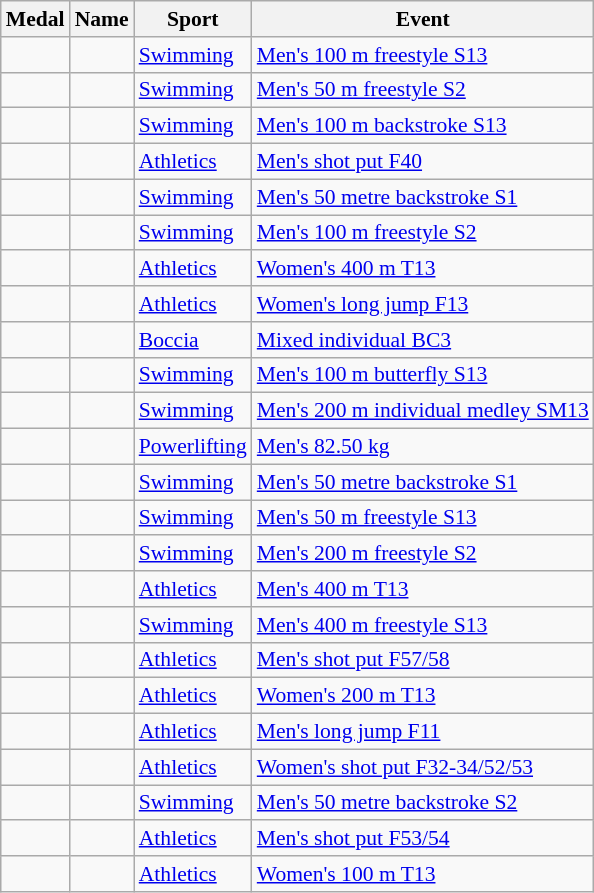<table class="wikitable" style="font-size:90%">
<tr>
<th>Medal</th>
<th>Name</th>
<th>Sport</th>
<th>Event</th>
</tr>
<tr>
<td></td>
<td></td>
<td><a href='#'>Swimming</a></td>
<td><a href='#'>Men's 100 m freestyle S13</a></td>
</tr>
<tr>
<td></td>
<td></td>
<td><a href='#'>Swimming</a></td>
<td><a href='#'>Men's 50 m freestyle S2</a></td>
</tr>
<tr>
<td></td>
<td></td>
<td><a href='#'>Swimming</a></td>
<td><a href='#'>Men's 100 m backstroke S13</a></td>
</tr>
<tr>
<td></td>
<td></td>
<td><a href='#'>Athletics</a></td>
<td><a href='#'>Men's shot put F40</a></td>
</tr>
<tr>
<td></td>
<td></td>
<td><a href='#'>Swimming</a></td>
<td><a href='#'>Men's 50 metre backstroke S1</a></td>
</tr>
<tr>
<td></td>
<td></td>
<td><a href='#'>Swimming</a></td>
<td><a href='#'>Men's 100 m freestyle S2</a></td>
</tr>
<tr>
<td></td>
<td></td>
<td><a href='#'>Athletics</a></td>
<td><a href='#'>Women's 400 m T13</a></td>
</tr>
<tr>
<td></td>
<td></td>
<td><a href='#'>Athletics</a></td>
<td><a href='#'>Women's long jump F13</a></td>
</tr>
<tr>
<td></td>
<td></td>
<td><a href='#'>Boccia</a></td>
<td><a href='#'>Mixed individual BC3</a></td>
</tr>
<tr>
<td></td>
<td></td>
<td><a href='#'>Swimming</a></td>
<td><a href='#'>Men's 100 m butterfly S13</a></td>
</tr>
<tr>
<td></td>
<td></td>
<td><a href='#'>Swimming</a></td>
<td><a href='#'>Men's 200 m individual medley SM13</a></td>
</tr>
<tr>
<td></td>
<td></td>
<td><a href='#'>Powerlifting</a></td>
<td><a href='#'>Men's 82.50 kg</a></td>
</tr>
<tr>
<td></td>
<td></td>
<td><a href='#'>Swimming</a></td>
<td><a href='#'>Men's 50 metre backstroke S1</a></td>
</tr>
<tr>
<td></td>
<td></td>
<td><a href='#'>Swimming</a></td>
<td><a href='#'>Men's 50 m freestyle S13</a></td>
</tr>
<tr>
<td></td>
<td></td>
<td><a href='#'>Swimming</a></td>
<td><a href='#'>Men's 200 m freestyle S2</a></td>
</tr>
<tr>
<td></td>
<td></td>
<td><a href='#'>Athletics</a></td>
<td><a href='#'>Men's 400 m T13</a></td>
</tr>
<tr>
<td></td>
<td></td>
<td><a href='#'>Swimming</a></td>
<td><a href='#'>Men's 400 m freestyle S13</a></td>
</tr>
<tr>
<td></td>
<td></td>
<td><a href='#'>Athletics</a></td>
<td><a href='#'>Men's shot put F57/58</a></td>
</tr>
<tr>
<td></td>
<td></td>
<td><a href='#'>Athletics</a></td>
<td><a href='#'>Women's 200 m T13</a></td>
</tr>
<tr>
<td></td>
<td></td>
<td><a href='#'>Athletics</a></td>
<td><a href='#'>Men's long jump F11</a></td>
</tr>
<tr>
<td></td>
<td></td>
<td><a href='#'>Athletics</a></td>
<td><a href='#'>Women's shot put F32-34/52/53</a></td>
</tr>
<tr>
<td></td>
<td></td>
<td><a href='#'>Swimming</a></td>
<td><a href='#'>Men's 50 metre backstroke S2</a></td>
</tr>
<tr>
<td></td>
<td></td>
<td><a href='#'>Athletics</a></td>
<td><a href='#'>Men's shot put F53/54</a></td>
</tr>
<tr>
<td></td>
<td></td>
<td><a href='#'>Athletics</a></td>
<td><a href='#'>Women's 100 m T13</a></td>
</tr>
</table>
